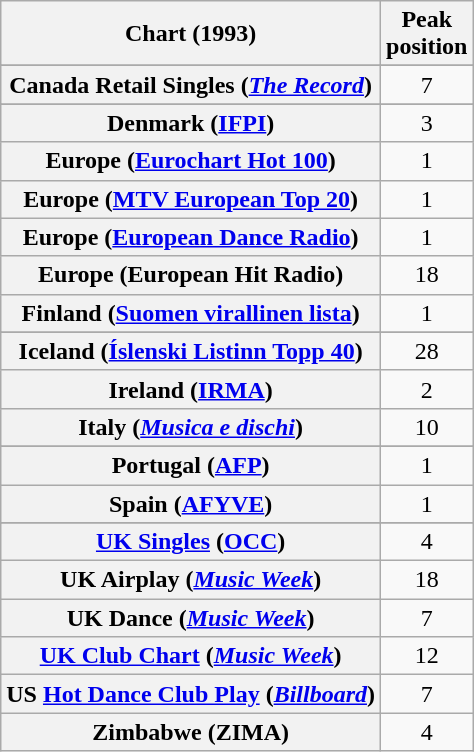<table class="wikitable sortable plainrowheaders" style="text-align:center">
<tr>
<th>Chart (1993)</th>
<th>Peak<br>position</th>
</tr>
<tr>
</tr>
<tr>
</tr>
<tr>
</tr>
<tr>
<th scope="row">Canada Retail Singles (<em><a href='#'>The Record</a></em>)</th>
<td>7</td>
</tr>
<tr>
</tr>
<tr>
<th scope="row">Denmark (<a href='#'>IFPI</a>)</th>
<td>3</td>
</tr>
<tr>
<th scope="row">Europe (<a href='#'>Eurochart Hot 100</a>)</th>
<td>1</td>
</tr>
<tr>
<th scope="row">Europe (<a href='#'>MTV European Top 20</a>)</th>
<td>1</td>
</tr>
<tr>
<th scope="row">Europe (<a href='#'>European Dance Radio</a>)</th>
<td>1</td>
</tr>
<tr>
<th scope="row">Europe (European Hit Radio)</th>
<td>18</td>
</tr>
<tr>
<th scope="row">Finland (<a href='#'>Suomen virallinen lista</a>)</th>
<td>1</td>
</tr>
<tr>
</tr>
<tr>
</tr>
<tr>
<th scope="row">Iceland (<a href='#'>Íslenski Listinn Topp 40</a>)</th>
<td>28</td>
</tr>
<tr>
<th scope="row">Ireland (<a href='#'>IRMA</a>)</th>
<td>2</td>
</tr>
<tr>
<th scope="row">Italy (<em><a href='#'>Musica e dischi</a></em>)</th>
<td>10</td>
</tr>
<tr>
</tr>
<tr>
</tr>
<tr>
</tr>
<tr>
</tr>
<tr>
<th scope="row">Portugal (<a href='#'>AFP</a>)</th>
<td>1</td>
</tr>
<tr>
<th scope="row">Spain (<a href='#'>AFYVE</a>)</th>
<td>1</td>
</tr>
<tr>
</tr>
<tr>
</tr>
<tr>
<th scope="row"><a href='#'>UK Singles</a> (<a href='#'>OCC</a>)</th>
<td>4</td>
</tr>
<tr>
<th scope="row">UK Airplay (<em><a href='#'>Music Week</a></em>)</th>
<td>18</td>
</tr>
<tr>
<th scope="row">UK Dance (<em><a href='#'>Music Week</a></em>)</th>
<td>7</td>
</tr>
<tr>
<th scope="row"><a href='#'>UK Club Chart</a> (<em><a href='#'>Music Week</a></em>)</th>
<td>12</td>
</tr>
<tr>
<th scope="row">US <a href='#'>Hot Dance Club Play</a> (<em><a href='#'>Billboard</a></em>)</th>
<td>7</td>
</tr>
<tr>
<th scope="row">Zimbabwe (ZIMA)</th>
<td>4</td>
</tr>
</table>
